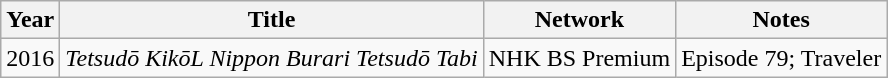<table class="wikitable">
<tr>
<th>Year</th>
<th>Title</th>
<th>Network</th>
<th>Notes</th>
</tr>
<tr>
<td>2016</td>
<td><em>Tetsudō KikōL Nippon Burari Tetsudō Tabi</em></td>
<td>NHK BS Premium</td>
<td>Episode 79; Traveler</td>
</tr>
</table>
